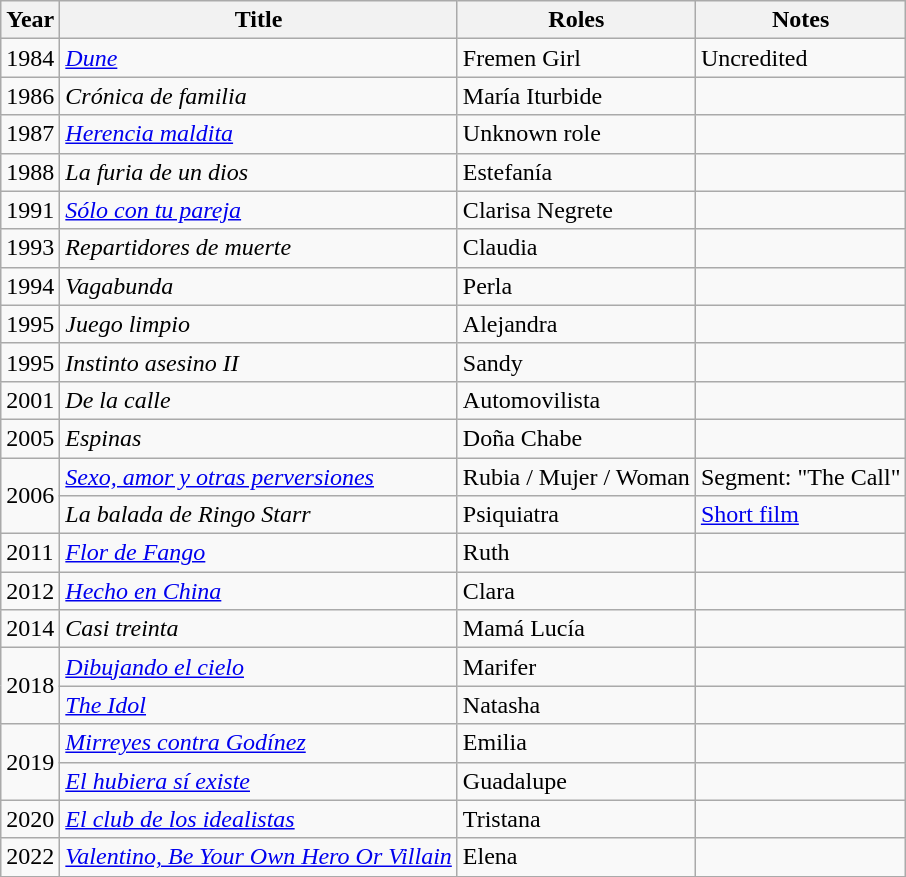<table class="wikitable sortable">
<tr>
<th>Year</th>
<th>Title</th>
<th>Roles</th>
<th>Notes</th>
</tr>
<tr>
<td>1984</td>
<td><em><a href='#'>Dune</a></em></td>
<td>Fremen Girl</td>
<td>Uncredited</td>
</tr>
<tr>
<td>1986</td>
<td><em>Crónica de familia</em></td>
<td>María Iturbide</td>
<td></td>
</tr>
<tr>
<td>1987</td>
<td><em><a href='#'>Herencia maldita</a></em></td>
<td>Unknown role</td>
<td></td>
</tr>
<tr>
<td>1988</td>
<td><em>La furia de un dios</em></td>
<td>Estefanía</td>
<td></td>
</tr>
<tr>
<td>1991</td>
<td><em><a href='#'>Sólo con tu pareja</a></em></td>
<td>Clarisa Negrete</td>
<td></td>
</tr>
<tr>
<td>1993</td>
<td><em>Repartidores de muerte</em></td>
<td>Claudia</td>
<td></td>
</tr>
<tr>
<td>1994</td>
<td><em>Vagabunda</em></td>
<td>Perla</td>
<td></td>
</tr>
<tr>
<td>1995</td>
<td><em>Juego limpio</em></td>
<td>Alejandra</td>
<td></td>
</tr>
<tr>
<td>1995</td>
<td><em>Instinto asesino II</em></td>
<td>Sandy</td>
<td></td>
</tr>
<tr>
<td>2001</td>
<td><em>De la calle</em></td>
<td>Automovilista</td>
<td></td>
</tr>
<tr>
<td>2005</td>
<td><em>Espinas</em></td>
<td>Doña Chabe</td>
<td></td>
</tr>
<tr>
<td rowspan="2">2006</td>
<td><em><a href='#'>Sexo, amor y otras perversiones</a></em></td>
<td>Rubia / Mujer / Woman</td>
<td>Segment: "The Call"</td>
</tr>
<tr>
<td><em>La balada de Ringo Starr</em></td>
<td>Psiquiatra</td>
<td><a href='#'>Short film</a></td>
</tr>
<tr>
<td>2011</td>
<td><em><a href='#'>Flor de Fango</a></em></td>
<td>Ruth</td>
<td></td>
</tr>
<tr>
<td>2012</td>
<td><em><a href='#'>Hecho en China</a></em></td>
<td>Clara</td>
<td></td>
</tr>
<tr>
<td>2014</td>
<td><em>Casi treinta</em></td>
<td>Mamá Lucía</td>
<td></td>
</tr>
<tr>
<td rowspan="2">2018</td>
<td><em><a href='#'>Dibujando el cielo</a></em></td>
<td>Marifer</td>
<td></td>
</tr>
<tr>
<td><em><a href='#'>The Idol</a></em></td>
<td>Natasha</td>
<td></td>
</tr>
<tr>
<td rowspan="2">2019</td>
<td><em><a href='#'>Mirreyes contra Godínez</a></em></td>
<td>Emilia</td>
<td></td>
</tr>
<tr>
<td><em><a href='#'>El hubiera sí existe</a></em></td>
<td>Guadalupe</td>
<td></td>
</tr>
<tr>
<td>2020</td>
<td><em><a href='#'>El club de los idealistas</a></em></td>
<td>Tristana</td>
<td></td>
</tr>
<tr>
<td>2022</td>
<td><em><a href='#'>Valentino, Be Your Own Hero Or Villain</a></em></td>
<td>Elena</td>
<td></td>
</tr>
<tr>
</tr>
</table>
